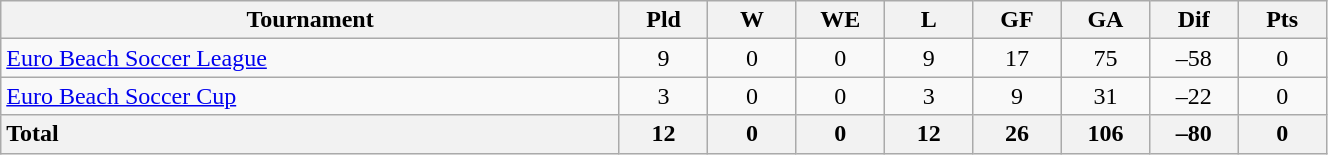<table class="wikitable sortable" width=70% style="text-align:center">
<tr>
<th width=35%>Tournament</th>
<th width=5%>Pld</th>
<th width=5%>W</th>
<th width=5%>WE</th>
<th width=5%>L</th>
<th width=5%>GF</th>
<th width=5%>GA</th>
<th width=5%>Dif</th>
<th width=5%>Pts</th>
</tr>
<tr>
<td style="text-align:left;"><a href='#'>Euro Beach Soccer League</a></td>
<td>9</td>
<td>0</td>
<td>0</td>
<td>9</td>
<td>17</td>
<td>75</td>
<td>–58</td>
<td>0</td>
</tr>
<tr>
<td style="text-align:left;"><a href='#'>Euro Beach Soccer Cup</a></td>
<td>3</td>
<td>0</td>
<td>0</td>
<td>3</td>
<td>9</td>
<td>31</td>
<td>–22</td>
<td>0</td>
</tr>
<tr>
<th style="text-align:left;"><strong>Total</strong></th>
<th>12</th>
<th>0</th>
<th>0</th>
<th>12</th>
<th>26</th>
<th>106</th>
<th>–80</th>
<th>0</th>
</tr>
</table>
